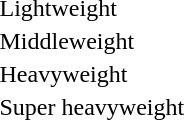<table>
<tr>
<td>Lightweight<br></td>
<td></td>
<td></td>
<td></td>
</tr>
<tr>
<td>Middleweight<br></td>
<td></td>
<td></td>
<td></td>
</tr>
<tr>
<td>Heavyweight<br></td>
<td></td>
<td></td>
<td></td>
</tr>
<tr>
<td>Super heavyweight<br></td>
<td></td>
<td></td>
<td></td>
</tr>
</table>
